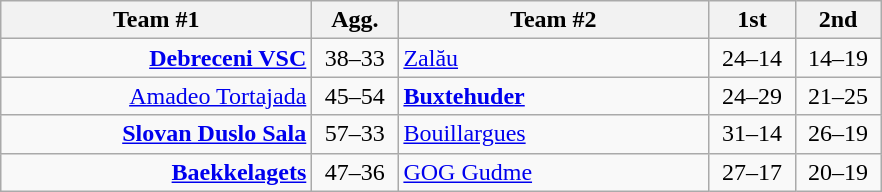<table class=wikitable style="text-align:center">
<tr>
<th width=200>Team #1</th>
<th width=50>Agg.</th>
<th width=200>Team #2</th>
<th width=50>1st</th>
<th width=50>2nd</th>
</tr>
<tr>
<td align=right><strong><a href='#'>Debreceni VSC</a></strong> </td>
<td>38–33</td>
<td align=left> <a href='#'>Zalău</a></td>
<td align=center>24–14</td>
<td align=center>14–19</td>
</tr>
<tr>
<td align=right><a href='#'>Amadeo Tortajada</a> </td>
<td>45–54</td>
<td align=left> <strong><a href='#'>Buxtehuder</a></strong></td>
<td align=center>24–29</td>
<td align=center>21–25</td>
</tr>
<tr>
<td align=right><strong><a href='#'>Slovan Duslo Sala</a></strong> </td>
<td>57–33</td>
<td align=left> <a href='#'>Bouillargues</a></td>
<td align=center>31–14</td>
<td align=center>26–19</td>
</tr>
<tr>
<td align=right><strong><a href='#'>Baekkelagets</a></strong> </td>
<td>47–36</td>
<td align=left> <a href='#'>GOG Gudme</a></td>
<td align=center>27–17</td>
<td align=center>20–19</td>
</tr>
</table>
